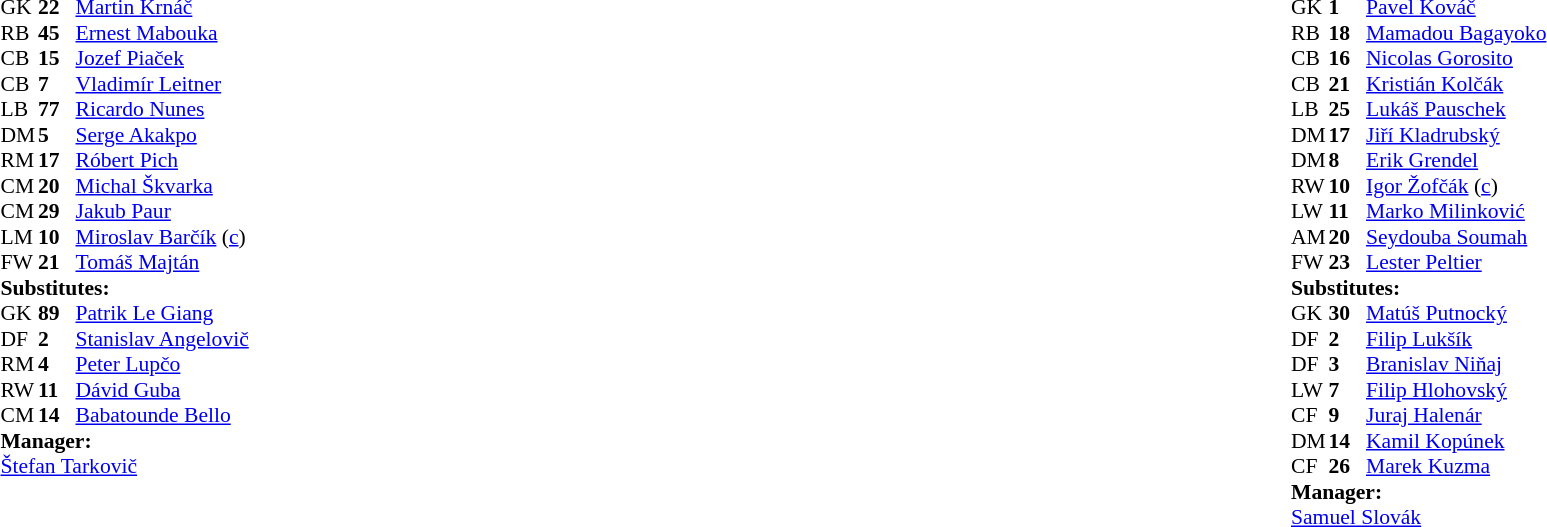<table width="100%">
<tr>
<td valign="top" width="50%"><br><table style="font-size: 90%" cellspacing="0" cellpadding="0">
<tr>
<td colspan=4></td>
</tr>
<tr>
<th width="25"></th>
<th width="25"></th>
</tr>
<tr>
<td>GK</td>
<td><strong>22</strong></td>
<td> <a href='#'>Martin Krnáč</a></td>
</tr>
<tr>
<td>RB</td>
<td><strong>45</strong></td>
<td> <a href='#'>Ernest Mabouka</a></td>
</tr>
<tr>
<td>CB</td>
<td><strong>15</strong></td>
<td> <a href='#'>Jozef Piaček</a></td>
</tr>
<tr>
<td>CB</td>
<td><strong>7</strong></td>
<td> <a href='#'>Vladimír Leitner</a></td>
</tr>
<tr>
<td>LB</td>
<td><strong>77</strong></td>
<td> <a href='#'>Ricardo Nunes</a></td>
</tr>
<tr>
<td>DM</td>
<td><strong>5</strong></td>
<td> <a href='#'>Serge Akakpo</a></td>
</tr>
<tr>
<td>RM</td>
<td><strong>17</strong></td>
<td> <a href='#'>Róbert Pich</a></td>
<td></td>
<td></td>
</tr>
<tr>
<td>CM</td>
<td><strong>20</strong></td>
<td> <a href='#'>Michal Škvarka</a></td>
<td></td>
<td></td>
</tr>
<tr>
<td>CM</td>
<td><strong>29</strong></td>
<td> <a href='#'>Jakub Paur</a></td>
<td></td>
<td></td>
</tr>
<tr>
<td>LM</td>
<td><strong>10</strong></td>
<td> <a href='#'>Miroslav Barčík</a> (<a href='#'>c</a>)</td>
</tr>
<tr>
<td>FW</td>
<td><strong>21</strong></td>
<td> <a href='#'>Tomáš Majtán</a></td>
</tr>
<tr>
<td colspan=3><strong>Substitutes:</strong></td>
</tr>
<tr>
<td>GK</td>
<td><strong>89</strong></td>
<td> <a href='#'>Patrik Le Giang</a></td>
</tr>
<tr>
<td>DF</td>
<td><strong>2</strong></td>
<td> <a href='#'>Stanislav Angelovič</a></td>
</tr>
<tr>
<td>RM</td>
<td><strong>4</strong></td>
<td> <a href='#'>Peter Lupčo</a></td>
<td></td>
<td></td>
</tr>
<tr>
<td>RW</td>
<td><strong>11</strong></td>
<td> <a href='#'>Dávid Guba</a></td>
<td></td>
<td></td>
</tr>
<tr>
<td>CM</td>
<td><strong>14</strong></td>
<td> <a href='#'>Babatounde Bello</a></td>
<td></td>
<td></td>
</tr>
<tr>
<td colspan=3><strong>Manager:</strong></td>
</tr>
<tr>
<td colspan=3><a href='#'>Štefan Tarkovič</a></td>
</tr>
</table>
</td>
<td valign="top"></td>
<td valign="top" width="50%"><br><table style="font-size: 90%" cellspacing="0" cellpadding="0" align="center">
<tr>
<td colspan=4></td>
</tr>
<tr>
<th width=25></th>
<th width=25></th>
</tr>
<tr>
<td>GK</td>
<td><strong>1</strong></td>
<td> <a href='#'>Pavel Kováč</a></td>
</tr>
<tr>
<td>RB</td>
<td><strong>18</strong></td>
<td> <a href='#'>Mamadou Bagayoko</a></td>
</tr>
<tr>
<td>CB</td>
<td><strong>16</strong></td>
<td> <a href='#'>Nicolas Gorosito</a></td>
</tr>
<tr>
<td>CB</td>
<td><strong>21</strong></td>
<td> <a href='#'>Kristián Kolčák</a></td>
</tr>
<tr>
<td>LB</td>
<td><strong>25</strong></td>
<td> <a href='#'>Lukáš Pauschek</a></td>
</tr>
<tr>
<td>DM</td>
<td><strong>17</strong></td>
<td> <a href='#'>Jiří Kladrubský</a></td>
<td></td>
<td></td>
</tr>
<tr>
<td>DM</td>
<td><strong>8</strong></td>
<td> <a href='#'>Erik Grendel</a></td>
</tr>
<tr>
<td>RW</td>
<td><strong>10</strong></td>
<td> <a href='#'>Igor Žofčák</a> (<a href='#'>c</a>)</td>
</tr>
<tr>
<td>LW</td>
<td><strong>11</strong></td>
<td> <a href='#'>Marko Milinković</a></td>
<td></td>
<td></td>
</tr>
<tr>
<td>AM</td>
<td><strong>20</strong></td>
<td> <a href='#'>Seydouba Soumah</a></td>
<td></td>
<td></td>
</tr>
<tr>
<td>FW</td>
<td><strong>23</strong></td>
<td> <a href='#'>Lester Peltier</a></td>
</tr>
<tr>
<td colspan=3><strong>Substitutes:</strong></td>
</tr>
<tr>
<td>GK</td>
<td><strong>30</strong></td>
<td> <a href='#'>Matúš Putnocký</a></td>
</tr>
<tr>
<td>DF</td>
<td><strong>2</strong></td>
<td> <a href='#'>Filip Lukšík</a></td>
</tr>
<tr>
<td>DF</td>
<td><strong>3</strong></td>
<td> <a href='#'>Branislav Niňaj</a></td>
</tr>
<tr>
<td>LW</td>
<td><strong>7</strong></td>
<td> <a href='#'>Filip Hlohovský</a></td>
</tr>
<tr>
<td>CF</td>
<td><strong>9</strong></td>
<td> <a href='#'>Juraj Halenár</a></td>
<td></td>
<td></td>
</tr>
<tr>
<td>DM</td>
<td><strong>14</strong></td>
<td> <a href='#'>Kamil Kopúnek</a></td>
<td></td>
<td></td>
</tr>
<tr>
<td>CF</td>
<td><strong>26</strong></td>
<td> <a href='#'>Marek Kuzma</a></td>
<td></td>
<td></td>
</tr>
<tr>
<td colspan=3><strong>Manager:</strong></td>
</tr>
<tr>
<td colspan=3><a href='#'>Samuel Slovák</a></td>
</tr>
</table>
</td>
</tr>
</table>
